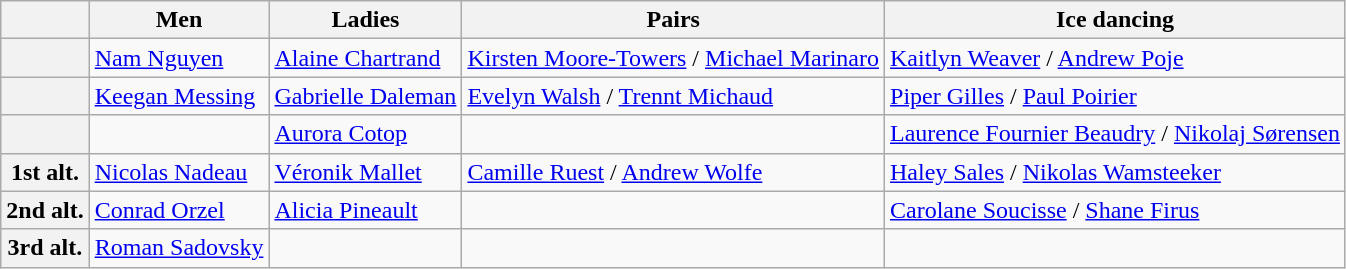<table class="wikitable">
<tr>
<th></th>
<th>Men</th>
<th>Ladies</th>
<th>Pairs</th>
<th>Ice dancing</th>
</tr>
<tr>
<th></th>
<td><a href='#'>Nam Nguyen</a></td>
<td><a href='#'>Alaine Chartrand</a></td>
<td><a href='#'>Kirsten Moore-Towers</a> / <a href='#'>Michael Marinaro</a></td>
<td><a href='#'>Kaitlyn Weaver</a> / <a href='#'>Andrew Poje</a></td>
</tr>
<tr>
<th></th>
<td><a href='#'>Keegan Messing</a></td>
<td><a href='#'>Gabrielle Daleman</a></td>
<td><a href='#'>Evelyn Walsh</a> / <a href='#'>Trennt Michaud</a></td>
<td><a href='#'>Piper Gilles</a> / <a href='#'>Paul Poirier</a></td>
</tr>
<tr>
<th></th>
<td></td>
<td><a href='#'>Aurora Cotop</a></td>
<td></td>
<td><a href='#'>Laurence Fournier Beaudry</a> / <a href='#'>Nikolaj Sørensen</a></td>
</tr>
<tr>
<th>1st alt.</th>
<td><a href='#'>Nicolas Nadeau</a></td>
<td><a href='#'>Véronik Mallet</a></td>
<td><a href='#'>Camille Ruest</a> / <a href='#'>Andrew Wolfe</a></td>
<td><a href='#'>Haley Sales</a> / <a href='#'>Nikolas Wamsteeker</a></td>
</tr>
<tr>
<th>2nd alt.</th>
<td><a href='#'>Conrad Orzel</a></td>
<td><a href='#'>Alicia Pineault</a></td>
<td></td>
<td><a href='#'>Carolane Soucisse</a> / <a href='#'>Shane Firus</a></td>
</tr>
<tr>
<th>3rd alt.</th>
<td><a href='#'>Roman Sadovsky</a></td>
<td></td>
<td></td>
<td></td>
</tr>
</table>
